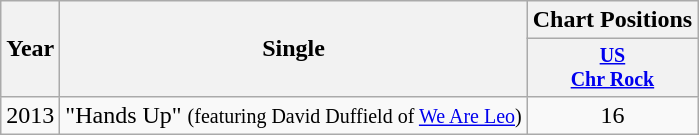<table class="wikitable" style="text-align:center;">
<tr>
<th rowspan="2">Year</th>
<th rowspan="2">Single</th>
<th colspan="2">Chart Positions</th>
</tr>
<tr style="font-size:smaller;">
<th colspan="2"><a href='#'>US<br>Chr Rock</a></th>
</tr>
<tr>
<td>2013</td>
<td align="left">"Hands Up" <small>(featuring David Duffield of <a href='#'>We Are Leo</a>)</small></td>
<td colspan="2">16</td>
</tr>
</table>
